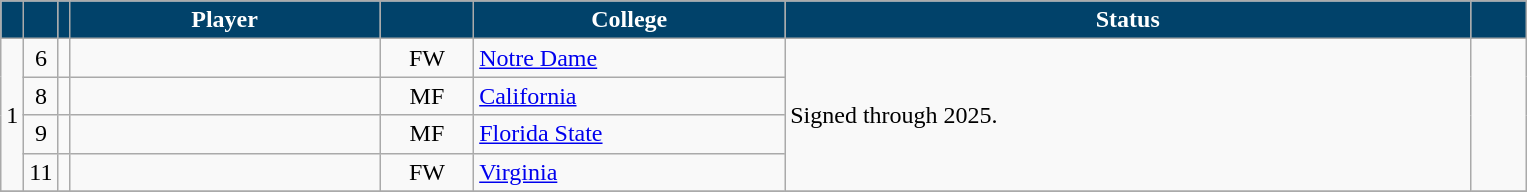<table class="wikitable sortable" style="text-align:left;">
<tr>
<th style="background:#01426A; color:#fff;"></th>
<th style="background:#01426A; color:#fff;"></th>
<th style="background:#01426A; color:#fff;"></th>
<th style="background:#01426A; color:#fff; width:200px;">Player</th>
<th style="background:#01426A; color:#fff; width:55px;"></th>
<th style="background:#01426A; color:#fff; width:200px;">College</th>
<th style="background:#01426A; color:#fff; width:450px;">Status</th>
<th style="background:#01426A; color:#fff; width:30px;"></th>
</tr>
<tr>
<td rowspan="4" align="center">1</td>
<td align="center">6</td>
<td></td>
<td></td>
<td align="center">FW</td>
<td><a href='#'>Notre Dame</a></td>
<td rowspan="4">Signed through 2025.</td>
<td rowspan="4"></td>
</tr>
<tr>
<td align="center">8</td>
<td></td>
<td></td>
<td align="center">MF</td>
<td><a href='#'>California</a></td>
</tr>
<tr>
<td align="center">9</td>
<td></td>
<td></td>
<td align="center">MF</td>
<td><a href='#'>Florida State</a></td>
</tr>
<tr>
<td align="center">11</td>
<td></td>
<td></td>
<td align="center">FW</td>
<td><a href='#'>Virginia</a></td>
</tr>
<tr>
</tr>
</table>
